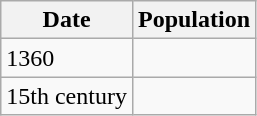<table class="wikitable">
<tr>
<th>Date</th>
<th colspan="2">Population</th>
</tr>
<tr>
<td>1360</td>
<td align = right></td>
</tr>
<tr>
<td>15th century</td>
<td align = right></td>
</tr>
</table>
